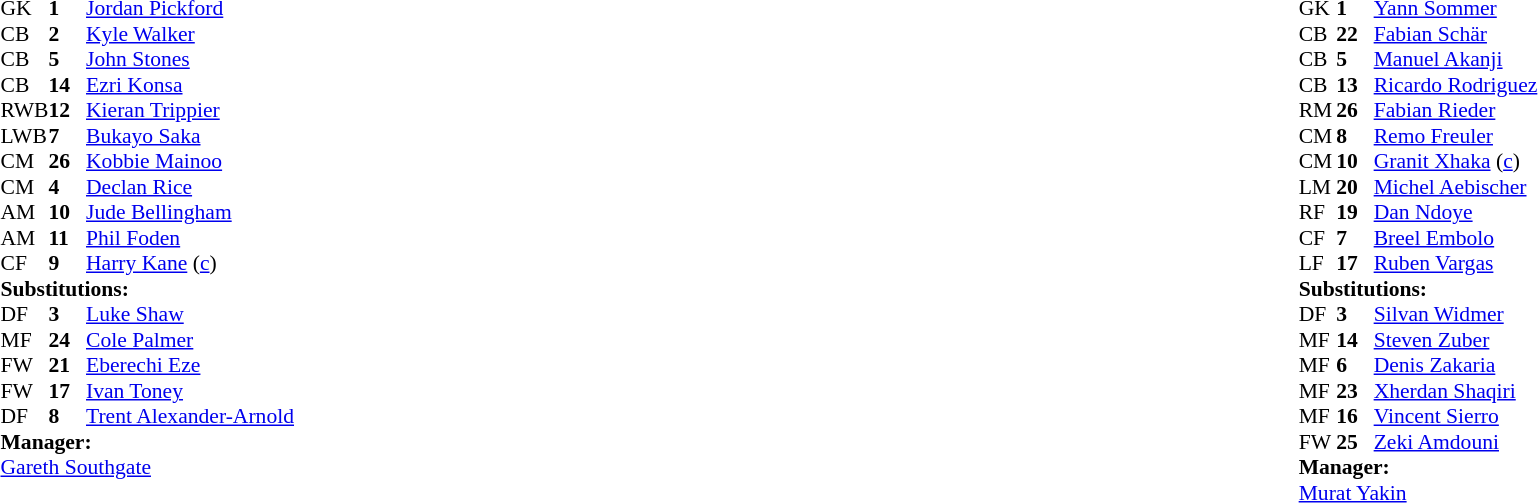<table width="100%">
<tr>
<td valign="top" width="40%"><br><table style="font-size:90%" cellspacing="0" cellpadding="0">
<tr>
<th width=25></th>
<th width=25></th>
</tr>
<tr>
<td>GK</td>
<td><strong>1</strong></td>
<td><a href='#'>Jordan Pickford</a></td>
</tr>
<tr>
<td>CB</td>
<td><strong>2</strong></td>
<td><a href='#'>Kyle Walker</a></td>
</tr>
<tr>
<td>CB</td>
<td><strong>5</strong></td>
<td><a href='#'>John Stones</a></td>
</tr>
<tr>
<td>CB</td>
<td><strong>14</strong></td>
<td><a href='#'>Ezri Konsa</a></td>
<td></td>
<td></td>
</tr>
<tr>
<td>RWB</td>
<td><strong>12</strong></td>
<td><a href='#'>Kieran Trippier</a></td>
<td></td>
<td></td>
</tr>
<tr>
<td>LWB</td>
<td><strong>7</strong></td>
<td><a href='#'>Bukayo Saka</a></td>
</tr>
<tr>
<td>CM</td>
<td><strong>26</strong></td>
<td><a href='#'>Kobbie Mainoo</a></td>
<td></td>
<td></td>
</tr>
<tr>
<td>CM</td>
<td><strong>4</strong></td>
<td><a href='#'>Declan Rice</a></td>
</tr>
<tr>
<td>AM</td>
<td><strong>10</strong></td>
<td><a href='#'>Jude Bellingham</a></td>
</tr>
<tr>
<td>AM</td>
<td><strong>11</strong></td>
<td><a href='#'>Phil Foden</a></td>
<td></td>
<td></td>
</tr>
<tr>
<td>CF</td>
<td><strong>9</strong></td>
<td><a href='#'>Harry Kane</a> (<a href='#'>c</a>)</td>
<td></td>
<td></td>
</tr>
<tr>
<td colspan=3><strong>Substitutions:</strong></td>
</tr>
<tr>
<td>DF</td>
<td><strong>3</strong></td>
<td><a href='#'>Luke Shaw</a></td>
<td></td>
<td></td>
</tr>
<tr>
<td>MF</td>
<td><strong>24</strong></td>
<td><a href='#'>Cole Palmer</a></td>
<td></td>
<td></td>
</tr>
<tr>
<td>FW</td>
<td><strong>21</strong></td>
<td><a href='#'>Eberechi Eze</a></td>
<td></td>
<td></td>
</tr>
<tr>
<td>FW</td>
<td><strong>17</strong></td>
<td><a href='#'>Ivan Toney</a></td>
<td></td>
<td></td>
</tr>
<tr>
<td>DF</td>
<td><strong>8</strong></td>
<td><a href='#'>Trent Alexander-Arnold</a></td>
<td></td>
<td></td>
</tr>
<tr>
<td colspan="3"><strong>Manager:</strong></td>
</tr>
<tr>
<td colspan="3"><a href='#'>Gareth Southgate</a></td>
</tr>
</table>
</td>
<td valign="top"></td>
<td valign="top" width="50%"><br><table style="font-size:90%; margin:auto" cellspacing="0" cellpadding="0">
<tr>
<th width="25"></th>
<th width="25"></th>
</tr>
<tr>
<td>GK</td>
<td><strong>1</strong></td>
<td><a href='#'>Yann Sommer</a></td>
</tr>
<tr>
<td>CB</td>
<td><strong>22</strong></td>
<td><a href='#'>Fabian Schär</a></td>
<td></td>
</tr>
<tr>
<td>CB</td>
<td><strong>5</strong></td>
<td><a href='#'>Manuel Akanji</a></td>
</tr>
<tr>
<td>CB</td>
<td><strong>13</strong></td>
<td><a href='#'>Ricardo Rodriguez</a></td>
</tr>
<tr>
<td>RM</td>
<td><strong>26</strong></td>
<td><a href='#'>Fabian Rieder</a></td>
<td></td>
<td></td>
</tr>
<tr>
<td>CM</td>
<td><strong>8</strong></td>
<td><a href='#'>Remo Freuler</a></td>
<td></td>
<td></td>
</tr>
<tr>
<td>CM</td>
<td><strong>10</strong></td>
<td><a href='#'>Granit Xhaka</a> (<a href='#'>c</a>)</td>
</tr>
<tr>
<td>LM</td>
<td><strong>20</strong></td>
<td><a href='#'>Michel Aebischer</a></td>
<td></td>
<td></td>
</tr>
<tr>
<td>RF</td>
<td><strong>19</strong></td>
<td><a href='#'>Dan Ndoye</a></td>
<td></td>
<td></td>
</tr>
<tr>
<td>CF</td>
<td><strong>7</strong></td>
<td><a href='#'>Breel Embolo</a></td>
<td></td>
<td></td>
</tr>
<tr>
<td>LF</td>
<td><strong>17</strong></td>
<td><a href='#'>Ruben Vargas</a></td>
<td></td>
<td></td>
</tr>
<tr>
<td colspan=3><strong>Substitutions:</strong></td>
</tr>
<tr>
<td>DF</td>
<td><strong>3</strong></td>
<td><a href='#'>Silvan Widmer</a></td>
<td></td>
<td></td>
</tr>
<tr>
<td>MF</td>
<td><strong>14</strong></td>
<td><a href='#'>Steven Zuber</a></td>
<td></td>
<td></td>
</tr>
<tr>
<td>MF</td>
<td><strong>6</strong></td>
<td><a href='#'>Denis Zakaria</a></td>
<td></td>
<td></td>
</tr>
<tr>
<td>MF</td>
<td><strong>23</strong></td>
<td><a href='#'>Xherdan Shaqiri</a></td>
<td></td>
<td></td>
</tr>
<tr>
<td>MF</td>
<td><strong>16</strong></td>
<td><a href='#'>Vincent Sierro</a></td>
<td></td>
<td></td>
</tr>
<tr>
<td>FW</td>
<td><strong>25</strong></td>
<td><a href='#'>Zeki Amdouni</a></td>
<td></td>
<td></td>
</tr>
<tr>
<td colspan=3><strong>Manager:</strong></td>
</tr>
<tr>
<td colspan=3><a href='#'>Murat Yakin</a></td>
</tr>
</table>
</td>
</tr>
</table>
